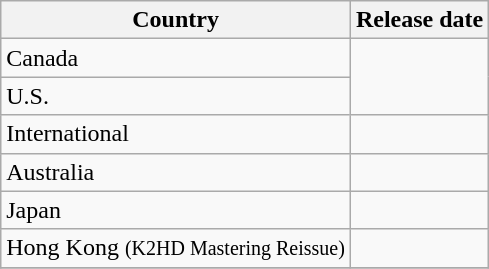<table class="wikitable">
<tr>
<th>Country</th>
<th>Release date</th>
</tr>
<tr>
<td>Canada</td>
<td rowspan="2"></td>
</tr>
<tr>
<td>U.S.</td>
</tr>
<tr>
<td>International</td>
<td></td>
</tr>
<tr>
<td>Australia</td>
<td></td>
</tr>
<tr>
<td>Japan</td>
<td></td>
</tr>
<tr>
<td>Hong Kong <small>(K2HD Mastering Reissue)</small></td>
<td></td>
</tr>
<tr>
</tr>
</table>
